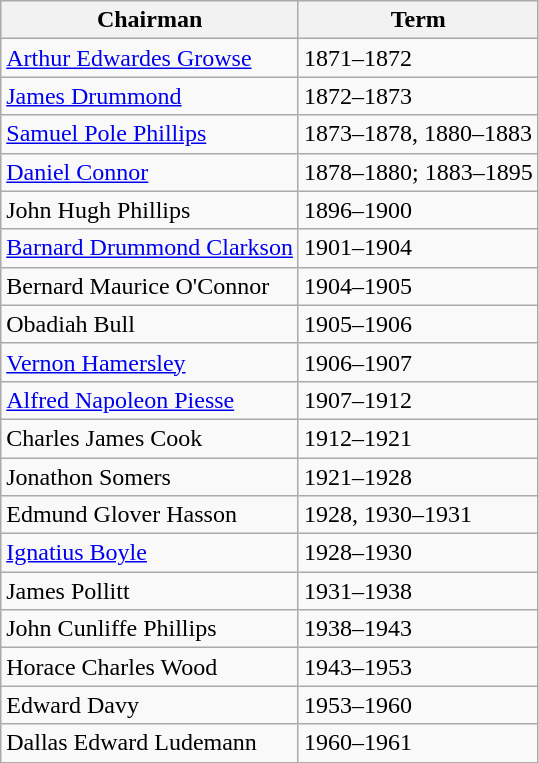<table class="wikitable">
<tr>
<th>Chairman</th>
<th>Term</th>
</tr>
<tr>
<td><a href='#'>Arthur Edwardes Growse</a></td>
<td>1871–1872</td>
</tr>
<tr>
<td><a href='#'>James Drummond</a></td>
<td>1872–1873</td>
</tr>
<tr>
<td><a href='#'>Samuel Pole Phillips</a></td>
<td>1873–1878, 1880–1883</td>
</tr>
<tr>
<td><a href='#'>Daniel Connor</a></td>
<td>1878–1880; 1883–1895</td>
</tr>
<tr>
<td>John Hugh Phillips</td>
<td>1896–1900</td>
</tr>
<tr>
<td><a href='#'>Barnard Drummond Clarkson</a></td>
<td>1901–1904</td>
</tr>
<tr>
<td>Bernard Maurice O'Connor</td>
<td>1904–1905</td>
</tr>
<tr>
<td>Obadiah Bull</td>
<td>1905–1906</td>
</tr>
<tr>
<td><a href='#'>Vernon Hamersley</a></td>
<td>1906–1907</td>
</tr>
<tr>
<td><a href='#'>Alfred Napoleon Piesse</a></td>
<td>1907–1912</td>
</tr>
<tr>
<td>Charles James Cook</td>
<td>1912–1921</td>
</tr>
<tr>
<td>Jonathon Somers</td>
<td>1921–1928</td>
</tr>
<tr>
<td>Edmund Glover Hasson</td>
<td>1928, 1930–1931</td>
</tr>
<tr>
<td><a href='#'>Ignatius Boyle</a></td>
<td>1928–1930</td>
</tr>
<tr>
<td>James Pollitt</td>
<td>1931–1938</td>
</tr>
<tr>
<td>John Cunliffe Phillips</td>
<td>1938–1943</td>
</tr>
<tr>
<td>Horace Charles Wood</td>
<td>1943–1953</td>
</tr>
<tr>
<td>Edward Davy</td>
<td>1953–1960</td>
</tr>
<tr>
<td>Dallas Edward Ludemann</td>
<td>1960–1961</td>
</tr>
</table>
